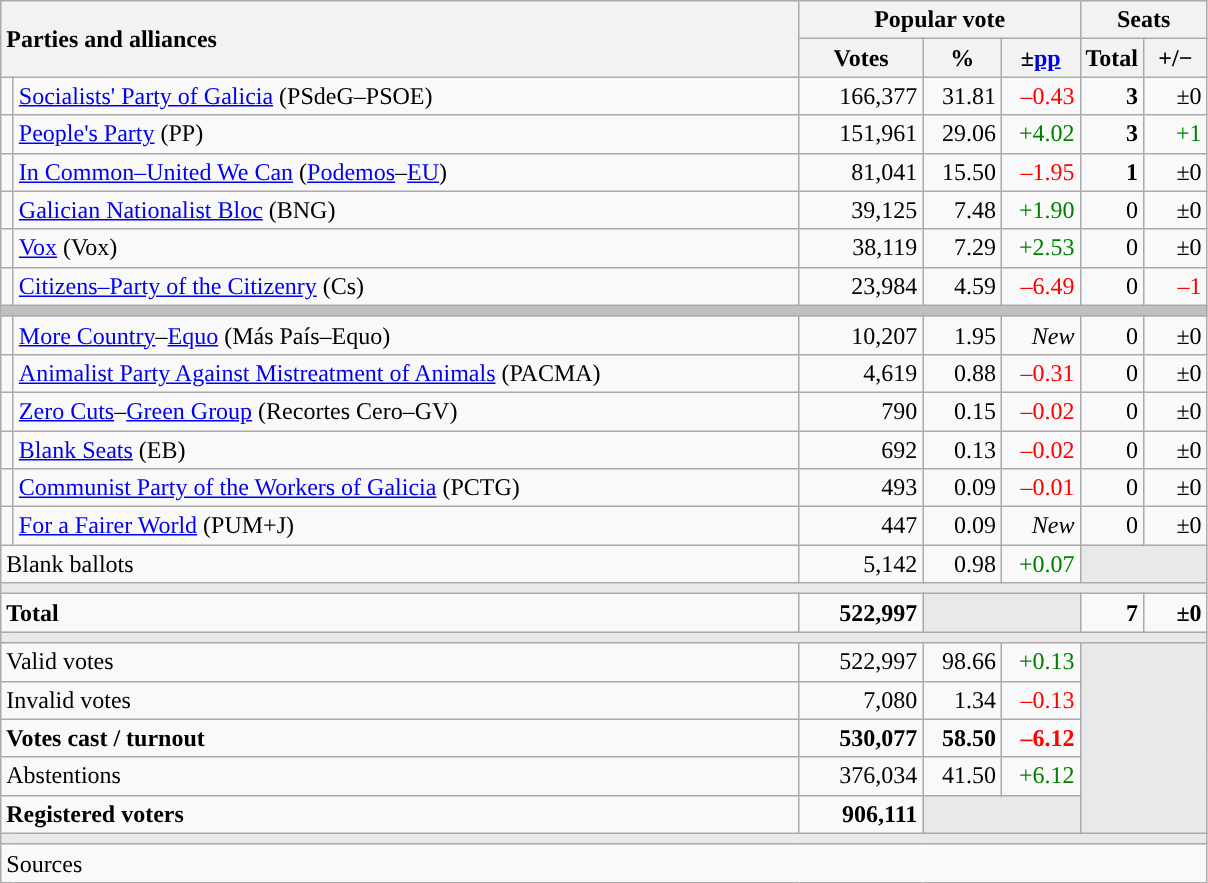<table class="wikitable" style="text-align:right;">
<tr>
<th style="text-align:left;" rowspan="2" colspan="2" width="525">Parties and alliances</th>
<th colspan="3">Popular vote</th>
<th colspan="2">Seats</th>
</tr>
<tr>
<th width="75">Votes</th>
<th width="45">%</th>
<th width="45">±<a href='#'>pp</a></th>
<th width="35">Total</th>
<th width="35">+/−</th>
</tr>
<tr>
<td width="1" style="color:inherit;background:"></td>
<td align="left"><a href='#'>Socialists' Party of Galicia</a> (PSdeG–PSOE)</td>
<td>166,377</td>
<td>31.81</td>
<td style="color:red;">–0.43</td>
<td><strong>3</strong></td>
<td>±0</td>
</tr>
<tr>
<td style="color:inherit;background:"></td>
<td align="left"><a href='#'>People's Party</a> (PP)</td>
<td>151,961</td>
<td>29.06</td>
<td style="color:green;">+4.02</td>
<td><strong>3</strong></td>
<td style="color:green;">+1</td>
</tr>
<tr>
<td style="color:inherit;background:"></td>
<td align="left"><a href='#'>In Common–United We Can</a> (<a href='#'>Podemos</a>–<a href='#'>EU</a>)</td>
<td>81,041</td>
<td>15.50</td>
<td style="color:red;">–1.95</td>
<td><strong>1</strong></td>
<td>±0</td>
</tr>
<tr>
<td style="color:inherit;background:"></td>
<td align="left"><a href='#'>Galician Nationalist Bloc</a> (BNG)</td>
<td>39,125</td>
<td>7.48</td>
<td style="color:green;">+1.90</td>
<td>0</td>
<td>±0</td>
</tr>
<tr>
<td style="color:inherit;background:"></td>
<td align="left"><a href='#'>Vox</a> (Vox)</td>
<td>38,119</td>
<td>7.29</td>
<td style="color:green;">+2.53</td>
<td>0</td>
<td>±0</td>
</tr>
<tr>
<td style="color:inherit;background:"></td>
<td align="left"><a href='#'>Citizens–Party of the Citizenry</a> (Cs)</td>
<td>23,984</td>
<td>4.59</td>
<td style="color:red;">–6.49</td>
<td>0</td>
<td style="color:red;">–1</td>
</tr>
<tr>
<td colspan="7" bgcolor="#C0C0C0"></td>
</tr>
<tr>
<td style="color:inherit;background:"></td>
<td align="left"><a href='#'>More Country</a>–<a href='#'>Equo</a> (Más País–Equo)</td>
<td>10,207</td>
<td>1.95</td>
<td><em>New</em></td>
<td>0</td>
<td>±0</td>
</tr>
<tr>
<td style="color:inherit;background:"></td>
<td align="left"><a href='#'>Animalist Party Against Mistreatment of Animals</a> (PACMA)</td>
<td>4,619</td>
<td>0.88</td>
<td style="color:red;">–0.31</td>
<td>0</td>
<td>±0</td>
</tr>
<tr>
<td style="color:inherit;background:"></td>
<td align="left"><a href='#'>Zero Cuts</a>–<a href='#'>Green Group</a> (Recortes Cero–GV)</td>
<td>790</td>
<td>0.15</td>
<td style="color:red;">–0.02</td>
<td>0</td>
<td>±0</td>
</tr>
<tr>
<td style="color:inherit;background:"></td>
<td align="left"><a href='#'>Blank Seats</a> (EB)</td>
<td>692</td>
<td>0.13</td>
<td style="color:red;">–0.02</td>
<td>0</td>
<td>±0</td>
</tr>
<tr>
<td style="color:inherit;background:"></td>
<td align="left"><a href='#'>Communist Party of the Workers of Galicia</a> (PCTG)</td>
<td>493</td>
<td>0.09</td>
<td style="color:red;">–0.01</td>
<td>0</td>
<td>±0</td>
</tr>
<tr>
<td style="color:inherit;background:"></td>
<td align="left"><a href='#'>For a Fairer World</a> (PUM+J)</td>
<td>447</td>
<td>0.09</td>
<td><em>New</em></td>
<td>0</td>
<td>±0</td>
</tr>
<tr>
<td align="left" colspan="2">Blank ballots</td>
<td>5,142</td>
<td>0.98</td>
<td style="color:green;">+0.07</td>
<td bgcolor="#E9E9E9" colspan="2"></td>
</tr>
<tr>
<td colspan="7" bgcolor="#E9E9E9"></td>
</tr>
<tr style="font-weight:bold;">
<td align="left" colspan="2">Total</td>
<td>522,997</td>
<td bgcolor="#E9E9E9" colspan="2"></td>
<td>7</td>
<td>±0</td>
</tr>
<tr>
<td colspan="7" bgcolor="#E9E9E9"></td>
</tr>
<tr>
<td align="left" colspan="2">Valid votes</td>
<td>522,997</td>
<td>98.66</td>
<td style="color:green;">+0.13</td>
<td bgcolor="#E9E9E9" colspan="2" rowspan="5"></td>
</tr>
<tr>
<td align="left" colspan="2">Invalid votes</td>
<td>7,080</td>
<td>1.34</td>
<td style="color:red;">–0.13</td>
</tr>
<tr style="font-weight:bold;">
<td align="left" colspan="2">Votes cast / turnout</td>
<td>530,077</td>
<td>58.50</td>
<td style="color:red;">–6.12</td>
</tr>
<tr>
<td align="left" colspan="2">Abstentions</td>
<td>376,034</td>
<td>41.50</td>
<td style="color:green;">+6.12</td>
</tr>
<tr style="font-weight:bold;">
<td align="left" colspan="2">Registered voters</td>
<td>906,111</td>
<td bgcolor="#E9E9E9" colspan="2"></td>
</tr>
<tr>
<td colspan="7" bgcolor="#E9E9E9"></td>
</tr>
<tr>
<td align="left" colspan="7">Sources</td>
</tr>
</table>
